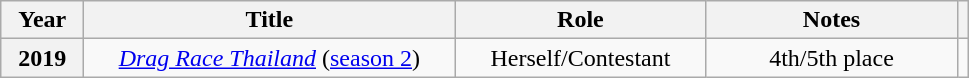<table class="wikitable plainrowheaders" style="text-align:center;">
<tr>
<th scope="col" style="width:03em;">Year</th>
<th scope="col" style="width:15em;">Title</th>
<th scope="col" style="width:10em;">Role</th>
<th scope="col" style="width:10em;">Notes</th>
<th></th>
</tr>
<tr>
<th scope="row" style="text-align:center">2019</th>
<td><em><a href='#'>Drag Race Thailand</a></em> (<a href='#'>season 2</a>)</td>
<td>Herself/Contestant</td>
<td>4th/5th place</td>
<td></td>
</tr>
</table>
